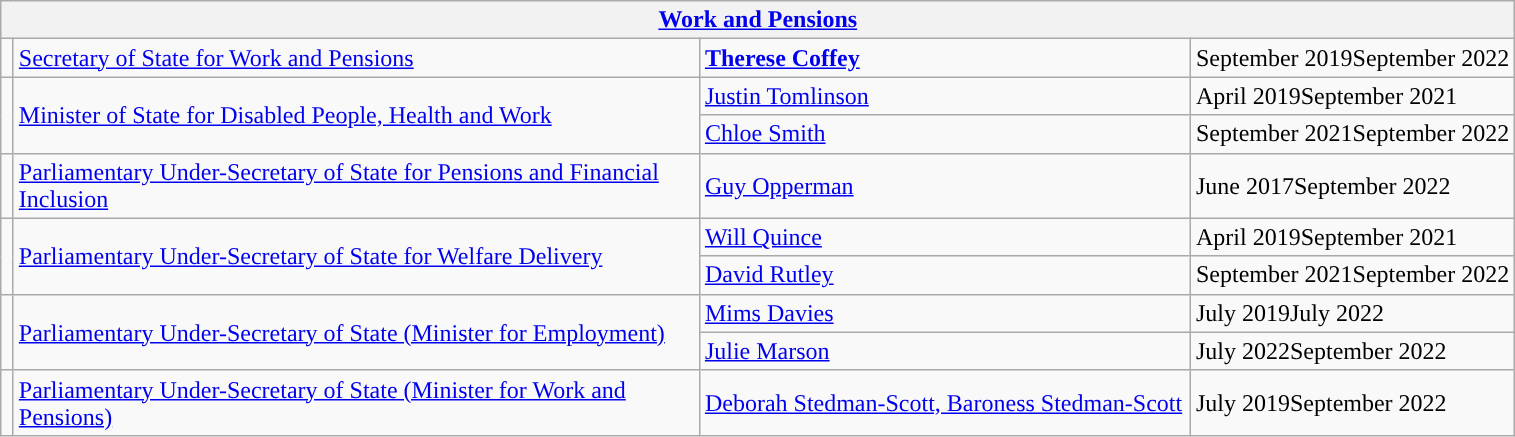<table class="wikitable">
<tr>
<th colspan="4"><a href='#'>Work and Pensions</a></th>
</tr>
<tr>
<td style="width: 1px; background: "></td>
<td style="width: 450px;"><a href='#'>Secretary of State for Work and Pensions</a></td>
<td><strong><a href='#'>Therese Coffey</a></strong></td>
<td>September 2019September 2022</td>
</tr>
<tr>
<td rowspan=2 style="width: 1px; background: "></td>
<td rowspan=2 style="width: 450px;"><a href='#'>Minister of State for Disabled People, Health and Work</a></td>
<td style="width: 320px;"><a href='#'>Justin Tomlinson</a></td>
<td>April 2019September 2021</td>
</tr>
<tr>
<td style="width: 320px;"><a href='#'>Chloe Smith</a></td>
<td>September 2021September 2022</td>
</tr>
<tr>
<td style="width: 1px; background: "></td>
<td style="width: 450px;"><a href='#'>Parliamentary Under-Secretary of State for Pensions and Financial Inclusion</a></td>
<td style="width: 320px;"><a href='#'>Guy Opperman</a></td>
<td>June 2017September 2022</td>
</tr>
<tr>
<td rowspan=2 style="width: 1px; background: "></td>
<td rowspan=2 style="width: 450px;"><a href='#'>Parliamentary Under-Secretary of State for Welfare Delivery</a></td>
<td style="width: 320px;"><a href='#'>Will Quince</a></td>
<td>April 2019September 2021</td>
</tr>
<tr>
<td style="width:320px;"><a href='#'>David Rutley</a></td>
<td>September 2021September 2022</td>
</tr>
<tr>
<td rowspan=2 style="width: 1px; background: "></td>
<td rowspan=2><a href='#'>Parliamentary Under-Secretary of State (Minister for Employment)</a></td>
<td><a href='#'>Mims Davies</a></td>
<td>July 2019July 2022</td>
</tr>
<tr>
<td><a href='#'>Julie Marson</a><br></td>
<td>July 2022September 2022</td>
</tr>
<tr>
<td style="width: 1px; background: "></td>
<td style="width: 450px;"><a href='#'>Parliamentary Under-Secretary of State (Minister for Work and Pensions)</a></td>
<td style="width: 320px;"><a href='#'>Deborah Stedman-Scott, Baroness Stedman-Scott</a> <br></td>
<td>July 2019September 2022</td>
</tr>
</table>
